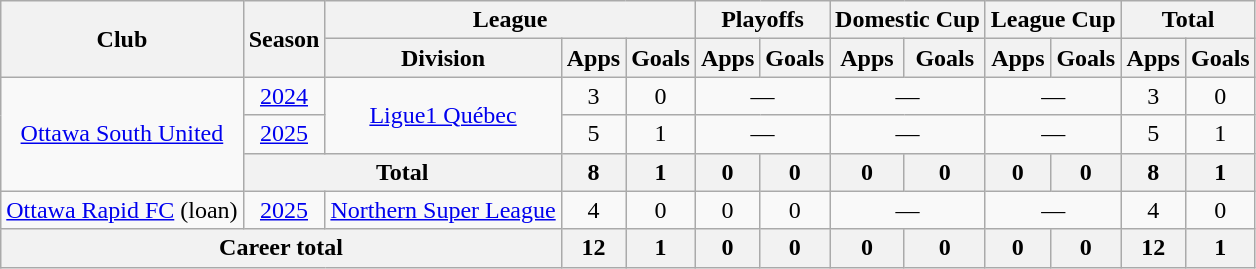<table class="wikitable" style="text-align: center;">
<tr>
<th rowspan="2">Club</th>
<th rowspan="2">Season</th>
<th colspan="3">League</th>
<th colspan="2">Playoffs</th>
<th colspan="2">Domestic Cup</th>
<th colspan="2">League Cup</th>
<th colspan="2">Total</th>
</tr>
<tr>
<th>Division</th>
<th>Apps</th>
<th>Goals</th>
<th>Apps</th>
<th>Goals</th>
<th>Apps</th>
<th>Goals</th>
<th>Apps</th>
<th>Goals</th>
<th>Apps</th>
<th>Goals</th>
</tr>
<tr>
<td rowspan="3"><a href='#'>Ottawa South United</a></td>
<td><a href='#'>2024</a></td>
<td rowspan="2"><a href='#'>Ligue1 Québec</a></td>
<td>3</td>
<td>0</td>
<td colspan="2">—</td>
<td colspan="2">—</td>
<td colspan="2">—</td>
<td>3</td>
<td>0</td>
</tr>
<tr>
<td><a href='#'>2025</a></td>
<td>5</td>
<td>1</td>
<td colspan="2">—</td>
<td colspan="2">—</td>
<td colspan="2">—</td>
<td>5</td>
<td>1</td>
</tr>
<tr>
<th colspan="2">Total</th>
<th>8</th>
<th>1</th>
<th>0</th>
<th>0</th>
<th>0</th>
<th>0</th>
<th>0</th>
<th>0</th>
<th>8</th>
<th>1</th>
</tr>
<tr>
<td><a href='#'>Ottawa Rapid FC</a> (loan)</td>
<td><a href='#'>2025</a></td>
<td><a href='#'>Northern Super League</a></td>
<td>4</td>
<td>0</td>
<td>0</td>
<td>0</td>
<td colspan="2">—</td>
<td colspan="2">—</td>
<td>4</td>
<td>0</td>
</tr>
<tr>
<th colspan="3">Career total</th>
<th>12</th>
<th>1</th>
<th>0</th>
<th>0</th>
<th>0</th>
<th>0</th>
<th>0</th>
<th>0</th>
<th>12</th>
<th>1</th>
</tr>
</table>
